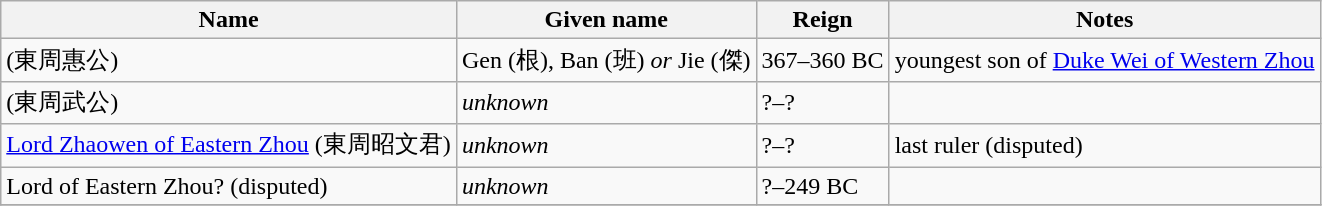<table class="wikitable">
<tr>
<th>Name</th>
<th>Given name</th>
<th>Reign</th>
<th>Notes</th>
</tr>
<tr>
<td> (東周惠公)</td>
<td>Gen (根), Ban (班) <em>or</em> Jie (傑)</td>
<td>367–360 BC</td>
<td>youngest son of <a href='#'>Duke Wei of Western Zhou</a></td>
</tr>
<tr>
<td> (東周武公)</td>
<td><em>unknown</em></td>
<td>?–?</td>
<td></td>
</tr>
<tr>
<td><a href='#'>Lord Zhaowen of Eastern Zhou</a> (東周昭文君)</td>
<td><em>unknown</em></td>
<td>?–?</td>
<td>last ruler (disputed)</td>
</tr>
<tr>
<td>Lord of Eastern Zhou? (disputed)</td>
<td><em>unknown</em></td>
<td>?–249 BC</td>
<td></td>
</tr>
<tr>
</tr>
</table>
